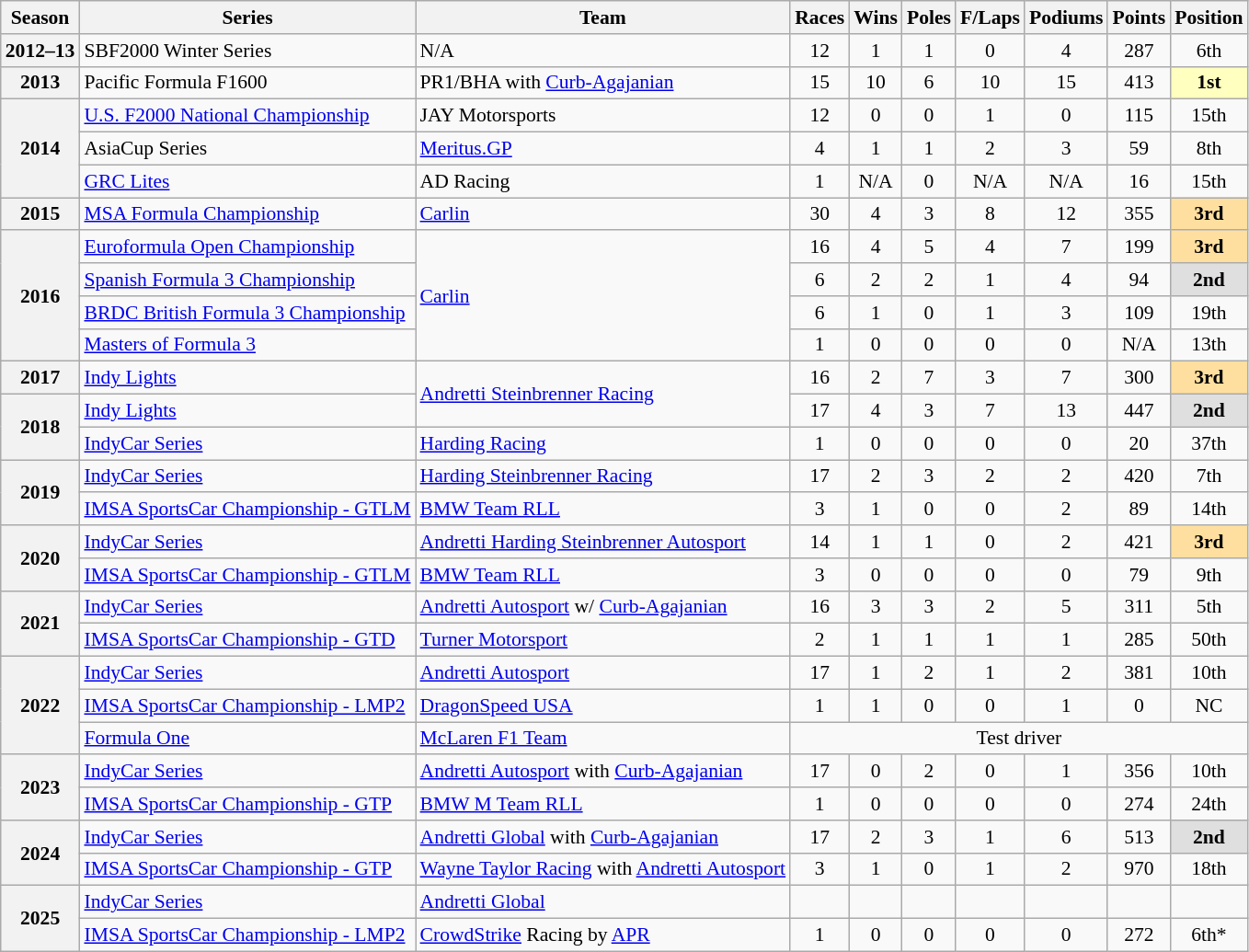<table class="wikitable" style="font-size: 90%; text-align:center">
<tr>
<th>Season</th>
<th>Series</th>
<th>Team</th>
<th>Races</th>
<th>Wins</th>
<th>Poles</th>
<th>F/Laps</th>
<th>Podiums</th>
<th>Points</th>
<th>Position</th>
</tr>
<tr>
<th>2012–13</th>
<td align=left>SBF2000 Winter Series</td>
<td align=left>N/A</td>
<td>12</td>
<td>1</td>
<td>1</td>
<td>0</td>
<td>4</td>
<td>287</td>
<td>6th</td>
</tr>
<tr>
<th>2013</th>
<td align=left>Pacific Formula F1600</td>
<td align=left>PR1/BHA with <a href='#'>Curb-Agajanian</a></td>
<td>15</td>
<td>10</td>
<td>6</td>
<td>10</td>
<td>15</td>
<td>413</td>
<td style="background:#FFFFBF;"><strong>1st</strong></td>
</tr>
<tr>
<th rowspan="3">2014</th>
<td align=left><a href='#'>U.S. F2000 National Championship</a></td>
<td align=left>JAY Motorsports</td>
<td>12</td>
<td>0</td>
<td>0</td>
<td>1</td>
<td>0</td>
<td>115</td>
<td>15th</td>
</tr>
<tr>
<td align=left>AsiaCup Series</td>
<td align=left><a href='#'>Meritus.GP</a></td>
<td>4</td>
<td>1</td>
<td>1</td>
<td>2</td>
<td>3</td>
<td>59</td>
<td>8th</td>
</tr>
<tr>
<td align="left"><a href='#'>GRC Lites</a></td>
<td align="left">AD Racing</td>
<td>1</td>
<td>N/A</td>
<td>0</td>
<td>N/A</td>
<td>N/A</td>
<td>16</td>
<td>15th</td>
</tr>
<tr>
<th>2015</th>
<td align=left><a href='#'>MSA Formula Championship</a></td>
<td align="left"><a href='#'>Carlin</a></td>
<td>30</td>
<td>4</td>
<td>3</td>
<td>8</td>
<td>12</td>
<td>355</td>
<td style="background:#FFDF9F;"><strong>3rd</strong></td>
</tr>
<tr>
<th rowspan="4">2016</th>
<td align="left"><a href='#'>Euroformula Open Championship</a></td>
<td rowspan="4"  align="left"><a href='#'>Carlin</a></td>
<td>16</td>
<td>4</td>
<td>5</td>
<td>4</td>
<td>7</td>
<td>199</td>
<td style="background:#FFDF9F;"><strong>3rd</strong></td>
</tr>
<tr>
<td align="left"><a href='#'>Spanish Formula 3 Championship</a></td>
<td>6</td>
<td>2</td>
<td>2</td>
<td>1</td>
<td>4</td>
<td>94</td>
<td style="background:#DFDFDF;"><strong>2nd</strong></td>
</tr>
<tr>
<td align="left"><a href='#'>BRDC British Formula 3 Championship</a></td>
<td>6</td>
<td>1</td>
<td>0</td>
<td>1</td>
<td>3</td>
<td>109</td>
<td>19th</td>
</tr>
<tr>
<td align=left><a href='#'>Masters of Formula 3</a></td>
<td>1</td>
<td>0</td>
<td>0</td>
<td>0</td>
<td>0</td>
<td>N/A</td>
<td>13th</td>
</tr>
<tr>
<th>2017</th>
<td align=left><a href='#'>Indy Lights</a></td>
<td rowspan=2 align=left><a href='#'>Andretti Steinbrenner Racing</a></td>
<td>16</td>
<td>2</td>
<td>7</td>
<td>3</td>
<td>7</td>
<td>300</td>
<td style="background:#FFDF9F;"><strong>3rd</strong></td>
</tr>
<tr>
<th rowspan=2>2018</th>
<td align=left><a href='#'>Indy Lights</a></td>
<td>17</td>
<td>4</td>
<td>3</td>
<td>7</td>
<td>13</td>
<td>447</td>
<td style="background:#DFDFDF;"><strong>2nd</strong></td>
</tr>
<tr>
<td align=left><a href='#'>IndyCar Series</a></td>
<td align=left><a href='#'>Harding Racing</a></td>
<td>1</td>
<td>0</td>
<td>0</td>
<td>0</td>
<td>0</td>
<td>20</td>
<td>37th</td>
</tr>
<tr>
<th rowspan=2>2019</th>
<td align=left><a href='#'>IndyCar Series</a></td>
<td align=left><a href='#'>Harding Steinbrenner Racing</a></td>
<td>17</td>
<td>2</td>
<td>3</td>
<td>2</td>
<td>2</td>
<td>420</td>
<td>7th</td>
</tr>
<tr>
<td align=left><a href='#'>IMSA SportsCar Championship - GTLM</a></td>
<td align=left><a href='#'>BMW Team RLL</a></td>
<td>3</td>
<td>1</td>
<td>0</td>
<td>0</td>
<td>2</td>
<td>89</td>
<td>14th</td>
</tr>
<tr>
<th rowspan=2>2020</th>
<td align=left><a href='#'>IndyCar Series</a></td>
<td align=left><a href='#'>Andretti Harding Steinbrenner Autosport</a></td>
<td>14</td>
<td>1</td>
<td>1</td>
<td>0</td>
<td>2</td>
<td>421</td>
<td style="background:#FFDF9F;"><strong>3rd</strong></td>
</tr>
<tr>
<td align=left><a href='#'>IMSA SportsCar Championship - GTLM</a></td>
<td align=left><a href='#'>BMW Team RLL</a></td>
<td>3</td>
<td>0</td>
<td>0</td>
<td>0</td>
<td>0</td>
<td>79</td>
<td>9th</td>
</tr>
<tr>
<th rowspan=2>2021</th>
<td align=left><a href='#'>IndyCar Series</a></td>
<td align=left><a href='#'>Andretti Autosport</a> w/ <a href='#'>Curb-Agajanian</a></td>
<td>16</td>
<td>3</td>
<td>3</td>
<td>2</td>
<td>5</td>
<td>311</td>
<td>5th</td>
</tr>
<tr>
<td align=left><a href='#'>IMSA SportsCar Championship - GTD</a></td>
<td align=left><a href='#'>Turner Motorsport</a></td>
<td>2</td>
<td>1</td>
<td>1</td>
<td>1</td>
<td>1</td>
<td>285</td>
<td>50th</td>
</tr>
<tr>
<th rowspan="3">2022</th>
<td align=left><a href='#'>IndyCar Series</a></td>
<td align=left><a href='#'>Andretti Autosport</a></td>
<td>17</td>
<td>1</td>
<td>2</td>
<td>1</td>
<td>2</td>
<td>381</td>
<td>10th</td>
</tr>
<tr>
<td align=left><a href='#'>IMSA SportsCar Championship - LMP2</a></td>
<td align=left><a href='#'>DragonSpeed USA</a></td>
<td>1</td>
<td>1</td>
<td>0</td>
<td>0</td>
<td>1</td>
<td>0</td>
<td>NC</td>
</tr>
<tr>
<td align=left><a href='#'>Formula One</a></td>
<td align=left><a href='#'>McLaren F1 Team</a></td>
<td colspan="7">Test driver</td>
</tr>
<tr>
<th rowspan="2">2023</th>
<td align="left"><a href='#'>IndyCar Series</a></td>
<td align="left"><a href='#'>Andretti Autosport</a> with <a href='#'>Curb-Agajanian</a></td>
<td>17</td>
<td>0</td>
<td>2</td>
<td>0</td>
<td>1</td>
<td>356</td>
<td>10th</td>
</tr>
<tr>
<td align="left"><a href='#'>IMSA SportsCar Championship - GTP</a></td>
<td align="left"><a href='#'>BMW M Team RLL</a></td>
<td>1</td>
<td>0</td>
<td>0</td>
<td>0</td>
<td>0</td>
<td>274</td>
<td>24th</td>
</tr>
<tr>
<th rowspan="2">2024</th>
<td align=left><a href='#'>IndyCar Series</a></td>
<td align=left><a href='#'>Andretti Global</a> with <a href='#'>Curb-Agajanian</a></td>
<td>17</td>
<td>2</td>
<td>3</td>
<td>1</td>
<td>6</td>
<td>513</td>
<td style="background:#DFDFDF;"><strong>2nd</strong></td>
</tr>
<tr>
<td align="left"><a href='#'>IMSA SportsCar Championship - GTP</a></td>
<td align="left"><a href='#'>Wayne Taylor Racing</a> with <a href='#'>Andretti Autosport</a></td>
<td>3</td>
<td>1</td>
<td>0</td>
<td>1</td>
<td>2</td>
<td>970</td>
<td>18th</td>
</tr>
<tr>
<th rowspan="2">2025</th>
<td align=left><a href='#'>IndyCar Series</a></td>
<td align=left><a href='#'>Andretti Global</a></td>
<td></td>
<td></td>
<td></td>
<td></td>
<td></td>
<td></td>
<td></td>
</tr>
<tr>
<td align="left"><a href='#'>IMSA SportsCar Championship - LMP2</a></td>
<td align="left"><a href='#'>CrowdStrike</a> Racing by <a href='#'>APR</a></td>
<td>1</td>
<td>0</td>
<td>0</td>
<td>0</td>
<td>0</td>
<td>272</td>
<td>6th*</td>
</tr>
</table>
